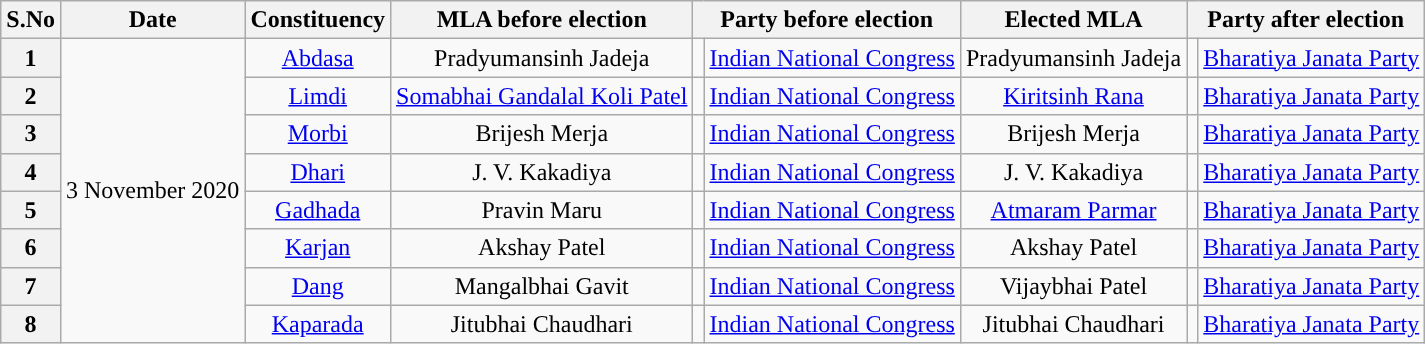<table class="wikitable sortable" style="text-align:center;">
<tr>
<th>S.No</th>
<th>Date</th>
<th>Constituency</th>
<th>MLA before election</th>
<th colspan="2">Party before election</th>
<th>Elected MLA</th>
<th colspan="2">Party after election</th>
</tr>
<tr>
<th>1</th>
<td rowspan="8">3 November 2020</td>
<td><a href='#'>Abdasa</a></td>
<td>Pradyumansinh Jadeja</td>
<td></td>
<td><a href='#'>Indian National Congress</a></td>
<td>Pradyumansinh Jadeja</td>
<td></td>
<td><a href='#'>Bharatiya Janata Party</a></td>
</tr>
<tr>
<th>2</th>
<td><a href='#'>Limdi</a></td>
<td><a href='#'>Somabhai Gandalal Koli Patel</a></td>
<td></td>
<td><a href='#'>Indian National Congress</a></td>
<td><a href='#'>Kiritsinh Rana</a></td>
<td></td>
<td><a href='#'>Bharatiya Janata Party</a></td>
</tr>
<tr>
<th>3</th>
<td><a href='#'>Morbi</a></td>
<td>Brijesh Merja</td>
<td></td>
<td><a href='#'>Indian National Congress</a></td>
<td>Brijesh Merja</td>
<td></td>
<td><a href='#'>Bharatiya Janata Party</a></td>
</tr>
<tr>
<th>4</th>
<td><a href='#'>Dhari</a></td>
<td>J. V. Kakadiya</td>
<td></td>
<td><a href='#'>Indian National Congress</a></td>
<td>J. V. Kakadiya</td>
<td></td>
<td><a href='#'>Bharatiya Janata Party</a></td>
</tr>
<tr>
<th>5</th>
<td><a href='#'>Gadhada</a></td>
<td>Pravin Maru</td>
<td></td>
<td><a href='#'>Indian National Congress</a></td>
<td><a href='#'>Atmaram Parmar</a></td>
<td></td>
<td><a href='#'>Bharatiya Janata Party</a></td>
</tr>
<tr>
<th>6</th>
<td><a href='#'>Karjan</a></td>
<td>Akshay Patel</td>
<td></td>
<td><a href='#'>Indian National Congress</a></td>
<td>Akshay Patel</td>
<td></td>
<td><a href='#'>Bharatiya Janata Party</a></td>
</tr>
<tr>
<th>7</th>
<td><a href='#'>Dang</a></td>
<td>Mangalbhai Gavit</td>
<td></td>
<td><a href='#'>Indian National Congress</a></td>
<td>Vijaybhai Patel</td>
<td></td>
<td><a href='#'>Bharatiya Janata Party</a></td>
</tr>
<tr>
<th>8</th>
<td><a href='#'>Kaparada</a></td>
<td>Jitubhai Chaudhari</td>
<td></td>
<td><a href='#'>Indian National Congress</a></td>
<td>Jitubhai Chaudhari</td>
<td></td>
<td><a href='#'>Bharatiya Janata Party</a></td>
</tr>
</table>
